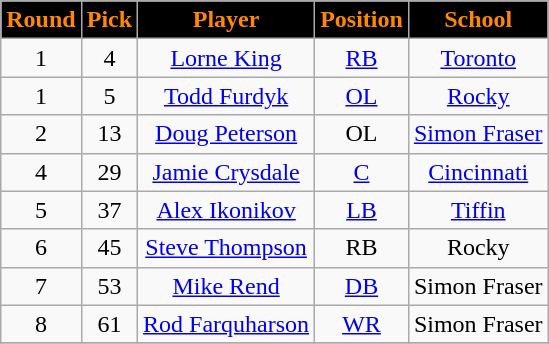<table class="wikitable sortable">
<tr>
<th style="background:black;color:#FF8800;">Round</th>
<th style="background:black;color:#FF8800;">Pick</th>
<th style="background:black;color:#FF8800;">Player</th>
<th style="background:black;color:#FF8800;">Position</th>
<th style="background:black;color:#FF8800;">School</th>
</tr>
<tr align="center">
<td align=center>1</td>
<td>4</td>
<td><a href='#'>Lorne King</a></td>
<td><a href='#'>RB</a></td>
<td><a href='#'>Toronto</a></td>
</tr>
<tr align="center">
<td align=center>1</td>
<td>5</td>
<td><a href='#'>Todd Furdyk</a></td>
<td><a href='#'>OL</a></td>
<td><a href='#'>Rocky</a></td>
</tr>
<tr align="center">
<td align=center>2</td>
<td>13</td>
<td><a href='#'>Doug Peterson</a></td>
<td>OL</td>
<td><a href='#'>Simon Fraser</a></td>
</tr>
<tr align="center">
<td align=center>4</td>
<td>29</td>
<td><a href='#'>Jamie Crysdale</a></td>
<td><a href='#'>C</a></td>
<td><a href='#'>Cincinnati</a></td>
</tr>
<tr align="center">
<td align=center>5</td>
<td>37</td>
<td><a href='#'>Alex Ikonikov</a></td>
<td><a href='#'>LB</a></td>
<td><a href='#'>Tiffin</a></td>
</tr>
<tr align="center">
<td align=center>6</td>
<td>45</td>
<td><a href='#'>Steve Thompson</a></td>
<td>RB</td>
<td>Rocky</td>
</tr>
<tr align="center">
<td align=center>7</td>
<td>53</td>
<td><a href='#'>Mike Rend</a></td>
<td><a href='#'>DB</a></td>
<td>Simon Fraser</td>
</tr>
<tr align="center">
<td align=center>8</td>
<td>61</td>
<td><a href='#'>Rod Farquharson</a></td>
<td><a href='#'>WR</a></td>
<td>Simon Fraser</td>
</tr>
<tr>
</tr>
</table>
